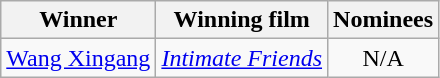<table class="wikitable">
<tr>
<th>Winner</th>
<th>Winning film</th>
<th>Nominees</th>
</tr>
<tr>
<td><a href='#'>Wang Xingang</a></td>
<td><em><a href='#'>Intimate Friends</a></em></td>
<td align="center" valign="top">N/A</td>
</tr>
</table>
